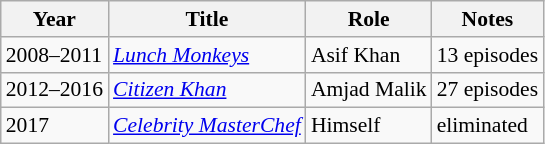<table class="wikitable" style="font-size: 90%;">
<tr>
<th>Year</th>
<th>Title</th>
<th>Role</th>
<th>Notes</th>
</tr>
<tr>
<td rowspan="1">2008–2011</td>
<td><em><a href='#'>Lunch Monkeys</a></em></td>
<td>Asif Khan</td>
<td>13 episodes</td>
</tr>
<tr>
<td rowspan="1">2012–2016</td>
<td><em><a href='#'>Citizen Khan</a></em></td>
<td>Amjad Malik</td>
<td>27 episodes</td>
</tr>
<tr>
<td rowspan="1">2017</td>
<td><em><a href='#'>Celebrity MasterChef</a></em></td>
<td>Himself</td>
<td>eliminated</td>
</tr>
</table>
